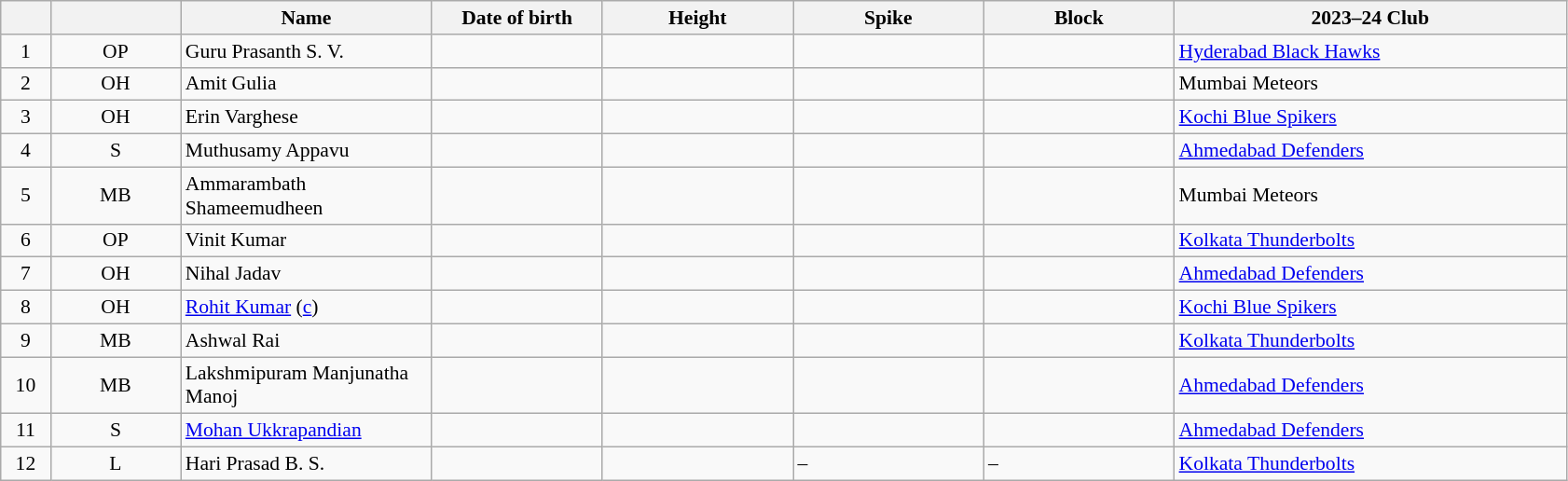<table class="wikitable sortable" style="font-size:90%; text-align:left;">
<tr>
<th style="width:2em"></th>
<th style="width:6em"></th>
<th style="width:12em">Name</th>
<th style="width:8em">Date of birth</th>
<th style="width:9em">Height</th>
<th style="width:9em">Spike</th>
<th style="width:9em">Block</th>
<th style="width:19em">2023–24 Club</th>
</tr>
<tr>
<td align=center>1</td>
<td align=center>OP</td>
<td>Guru Prasanth S. V.</td>
<td></td>
<td></td>
<td></td>
<td></td>
<td> <a href='#'>Hyderabad Black Hawks</a></td>
</tr>
<tr>
<td align=center>2</td>
<td align=center>OH</td>
<td>Amit Gulia</td>
<td></td>
<td></td>
<td></td>
<td></td>
<td> Mumbai Meteors</td>
</tr>
<tr>
<td align=center>3</td>
<td align=center>OH</td>
<td>Erin Varghese</td>
<td></td>
<td></td>
<td></td>
<td></td>
<td> <a href='#'>Kochi Blue Spikers</a></td>
</tr>
<tr>
<td align=center>4</td>
<td align=center>S</td>
<td>Muthusamy Appavu</td>
<td></td>
<td></td>
<td></td>
<td></td>
<td> <a href='#'>Ahmedabad Defenders</a></td>
</tr>
<tr>
<td align=center>5</td>
<td align=center>MB</td>
<td>Ammarambath Shameemudheen</td>
<td></td>
<td></td>
<td></td>
<td></td>
<td> Mumbai Meteors</td>
</tr>
<tr>
<td align=center>6</td>
<td align=center>OP</td>
<td>Vinit Kumar</td>
<td></td>
<td></td>
<td></td>
<td></td>
<td> <a href='#'>Kolkata Thunderbolts</a></td>
</tr>
<tr>
<td align=center>7</td>
<td align=center>OH</td>
<td>Nihal Jadav</td>
<td></td>
<td></td>
<td></td>
<td></td>
<td> <a href='#'>Ahmedabad Defenders</a></td>
</tr>
<tr>
<td align=center>8</td>
<td align=center>OH</td>
<td><a href='#'>Rohit Kumar</a> (<a href='#'>c</a>)</td>
<td></td>
<td></td>
<td></td>
<td></td>
<td> <a href='#'>Kochi Blue Spikers</a></td>
</tr>
<tr>
<td align=center>9</td>
<td align=center>MB</td>
<td>Ashwal Rai</td>
<td></td>
<td></td>
<td></td>
<td></td>
<td> <a href='#'>Kolkata Thunderbolts</a></td>
</tr>
<tr>
<td align=center>10</td>
<td align=center>MB</td>
<td>Lakshmipuram Manjunatha Manoj</td>
<td></td>
<td></td>
<td></td>
<td></td>
<td> <a href='#'>Ahmedabad Defenders</a></td>
</tr>
<tr>
<td align=center>11</td>
<td align=center>S</td>
<td><a href='#'>Mohan Ukkrapandian</a></td>
<td></td>
<td></td>
<td></td>
<td></td>
<td> <a href='#'>Ahmedabad Defenders</a></td>
</tr>
<tr>
<td align=center>12</td>
<td align=center>L</td>
<td>Hari Prasad B. S.</td>
<td></td>
<td></td>
<td>–</td>
<td>–</td>
<td> <a href='#'>Kolkata Thunderbolts</a></td>
</tr>
</table>
